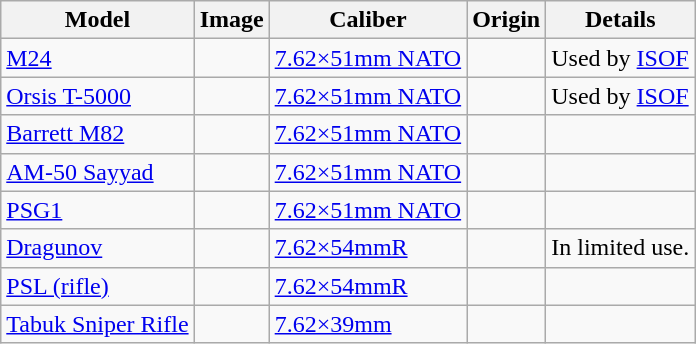<table class="wikitable">
<tr>
<th>Model</th>
<th>Image</th>
<th>Caliber</th>
<th>Origin</th>
<th>Details</th>
</tr>
<tr>
<td><a href='#'>M24</a></td>
<td></td>
<td><a href='#'>7.62×51mm NATO</a></td>
<td></td>
<td>Used by <a href='#'>ISOF</a></td>
</tr>
<tr>
<td><a href='#'>Orsis T-5000</a></td>
<td></td>
<td><a href='#'>7.62×51mm NATO</a></td>
<td></td>
<td>Used by <a href='#'>ISOF</a></td>
</tr>
<tr>
<td><a href='#'>Barrett M82</a></td>
<td></td>
<td><a href='#'>7.62×51mm NATO</a></td>
<td></td>
<td></td>
</tr>
<tr>
<td><a href='#'>AM-50 Sayyad</a></td>
<td></td>
<td><a href='#'>7.62×51mm NATO</a></td>
<td><br></td>
<td></td>
</tr>
<tr>
<td><a href='#'>PSG1</a></td>
<td></td>
<td><a href='#'>7.62×51mm NATO</a></td>
<td></td>
<td></td>
</tr>
<tr>
<td><a href='#'>Dragunov</a></td>
<td></td>
<td><a href='#'>7.62×54mmR</a></td>
<td><br></td>
<td>In limited use.</td>
</tr>
<tr>
<td><a href='#'>PSL (rifle)</a></td>
<td></td>
<td><a href='#'>7.62×54mmR</a></td>
<td></td>
<td></td>
</tr>
<tr>
<td><a href='#'>Tabuk Sniper Rifle</a></td>
<td></td>
<td><a href='#'>7.62×39mm</a></td>
<td></td>
<td></td>
</tr>
</table>
